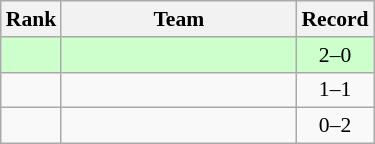<table class="wikitable" style="font-size:90%;">
<tr>
<th>Rank</th>
<th width=150px>Team</th>
<th>Record</th>
</tr>
<tr bgcolor=ccffcc>
<td align=center></td>
<td></td>
<td align=center>2–0</td>
</tr>
<tr>
<td align=center></td>
<td></td>
<td align=center>1–1</td>
</tr>
<tr>
<td align=center></td>
<td></td>
<td align=center>0–2</td>
</tr>
</table>
